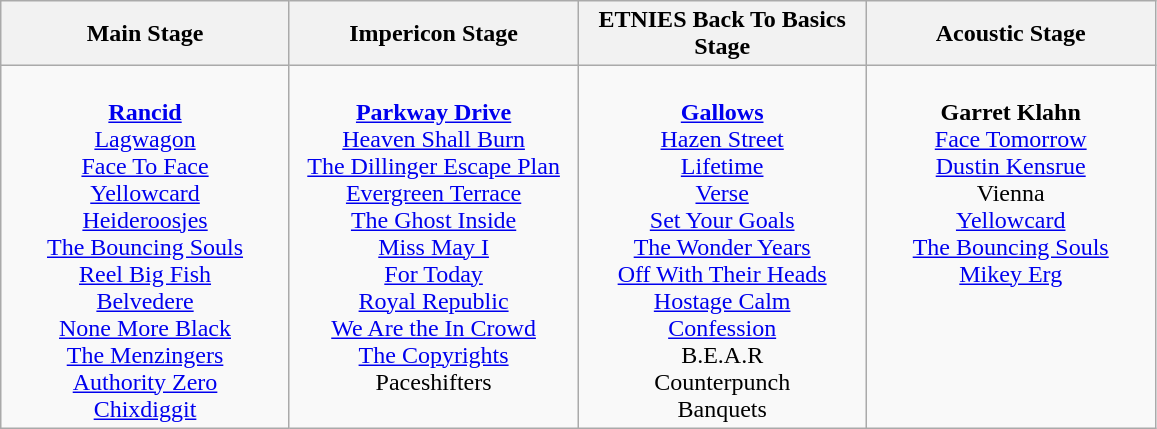<table class="wikitable">
<tr>
<th>Main Stage</th>
<th>Impericon Stage</th>
<th>ETNIES Back To Basics Stage</th>
<th>Acoustic Stage</th>
</tr>
<tr>
<td style="text-align:center; vertical-align:top; width:185px;"><br><strong><a href='#'>Rancid</a></strong>
<br><a href='#'>Lagwagon</a>
<br><a href='#'>Face To Face</a>
<br><a href='#'>Yellowcard</a>
<br><a href='#'>Heideroosjes</a>
<br><a href='#'>The Bouncing Souls</a>
<br><a href='#'>Reel Big Fish</a>
<br><a href='#'>Belvedere</a>
<br><a href='#'>None More Black</a>
<br><a href='#'>The Menzingers</a>
<br><a href='#'>Authority Zero</a>
<br><a href='#'>Chixdiggit</a></td>
<td style="text-align:center; vertical-align:top; width:185px;"><br><strong><a href='#'>Parkway Drive</a></strong>
<br><a href='#'>Heaven Shall Burn</a>
<br><a href='#'>The Dillinger Escape Plan</a>
<br><a href='#'>Evergreen Terrace</a>
<br><a href='#'>The Ghost Inside</a>
<br><a href='#'>Miss May I</a>
<br><a href='#'>For Today</a>
<br><a href='#'>Royal Republic</a>
<br><a href='#'>We Are the In Crowd</a>
<br><a href='#'>The Copyrights</a>
<br>Paceshifters</td>
<td style="text-align:center; vertical-align:top; width:185px;"><br><strong><a href='#'>Gallows</a></strong>
<br><a href='#'>Hazen Street</a>
<br><a href='#'>Lifetime</a>
<br><a href='#'>Verse</a>
<br><a href='#'>Set Your Goals</a>
<br><a href='#'>The Wonder Years</a>
<br><a href='#'>Off With Their Heads</a>
<br><a href='#'>Hostage Calm</a>
<br><a href='#'>Confession</a>
<br>B.E.A.R
<br>Counterpunch
<br>Banquets</td>
<td style="text-align:center; vertical-align:top; width:185px;"><br><strong>Garret Klahn</strong>
<br><a href='#'>Face Tomorrow</a>
<br><a href='#'>Dustin Kensrue</a>
<br>Vienna
<br><a href='#'>Yellowcard</a>
<br><a href='#'>The Bouncing Souls</a>
<br><a href='#'>Mikey Erg</a></td>
</tr>
</table>
